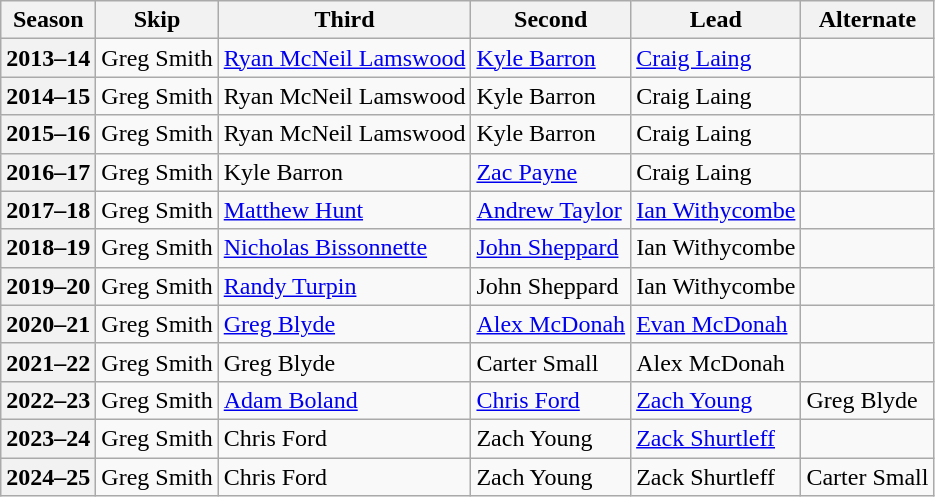<table class="wikitable">
<tr>
<th scope="col">Season</th>
<th scope="col">Skip</th>
<th scope="col">Third</th>
<th scope="col">Second</th>
<th scope="col">Lead</th>
<th scope="col">Alternate</th>
</tr>
<tr>
<th scope="row">2013–14</th>
<td>Greg Smith</td>
<td><a href='#'>Ryan McNeil Lamswood</a></td>
<td><a href='#'>Kyle Barron</a></td>
<td><a href='#'>Craig Laing</a></td>
<td></td>
</tr>
<tr>
<th scope="row">2014–15</th>
<td>Greg Smith</td>
<td>Ryan McNeil Lamswood</td>
<td>Kyle Barron</td>
<td>Craig Laing</td>
<td></td>
</tr>
<tr>
<th scope="row">2015–16</th>
<td>Greg Smith</td>
<td>Ryan McNeil Lamswood</td>
<td>Kyle Barron</td>
<td>Craig Laing</td>
<td></td>
</tr>
<tr>
<th scope="row">2016–17</th>
<td>Greg Smith</td>
<td>Kyle Barron</td>
<td><a href='#'>Zac Payne</a></td>
<td>Craig Laing</td>
<td></td>
</tr>
<tr>
<th scope="row">2017–18</th>
<td>Greg Smith</td>
<td><a href='#'>Matthew Hunt</a></td>
<td><a href='#'>Andrew Taylor</a></td>
<td><a href='#'>Ian Withycombe</a></td>
<td></td>
</tr>
<tr>
<th scope="row">2018–19</th>
<td>Greg Smith</td>
<td><a href='#'>Nicholas Bissonnette</a></td>
<td><a href='#'>John Sheppard</a></td>
<td>Ian Withycombe</td>
<td></td>
</tr>
<tr>
<th scope="row">2019–20</th>
<td>Greg Smith</td>
<td><a href='#'>Randy Turpin</a></td>
<td>John Sheppard</td>
<td>Ian Withycombe</td>
<td></td>
</tr>
<tr>
<th scope="row">2020–21</th>
<td>Greg Smith</td>
<td><a href='#'>Greg Blyde</a></td>
<td><a href='#'>Alex McDonah</a></td>
<td><a href='#'>Evan McDonah</a></td>
<td></td>
</tr>
<tr>
<th scope="row">2021–22</th>
<td>Greg Smith</td>
<td>Greg Blyde</td>
<td>Carter Small</td>
<td>Alex McDonah</td>
<td></td>
</tr>
<tr>
<th scope="row">2022–23</th>
<td>Greg Smith</td>
<td><a href='#'>Adam Boland</a></td>
<td><a href='#'>Chris Ford</a></td>
<td><a href='#'>Zach Young</a></td>
<td>Greg Blyde</td>
</tr>
<tr>
<th scope="row">2023–24</th>
<td>Greg Smith</td>
<td>Chris Ford</td>
<td>Zach Young</td>
<td><a href='#'>Zack Shurtleff</a></td>
<td></td>
</tr>
<tr>
<th scope="row">2024–25</th>
<td>Greg Smith</td>
<td>Chris Ford</td>
<td>Zach Young</td>
<td>Zack Shurtleff</td>
<td>Carter Small</td>
</tr>
</table>
